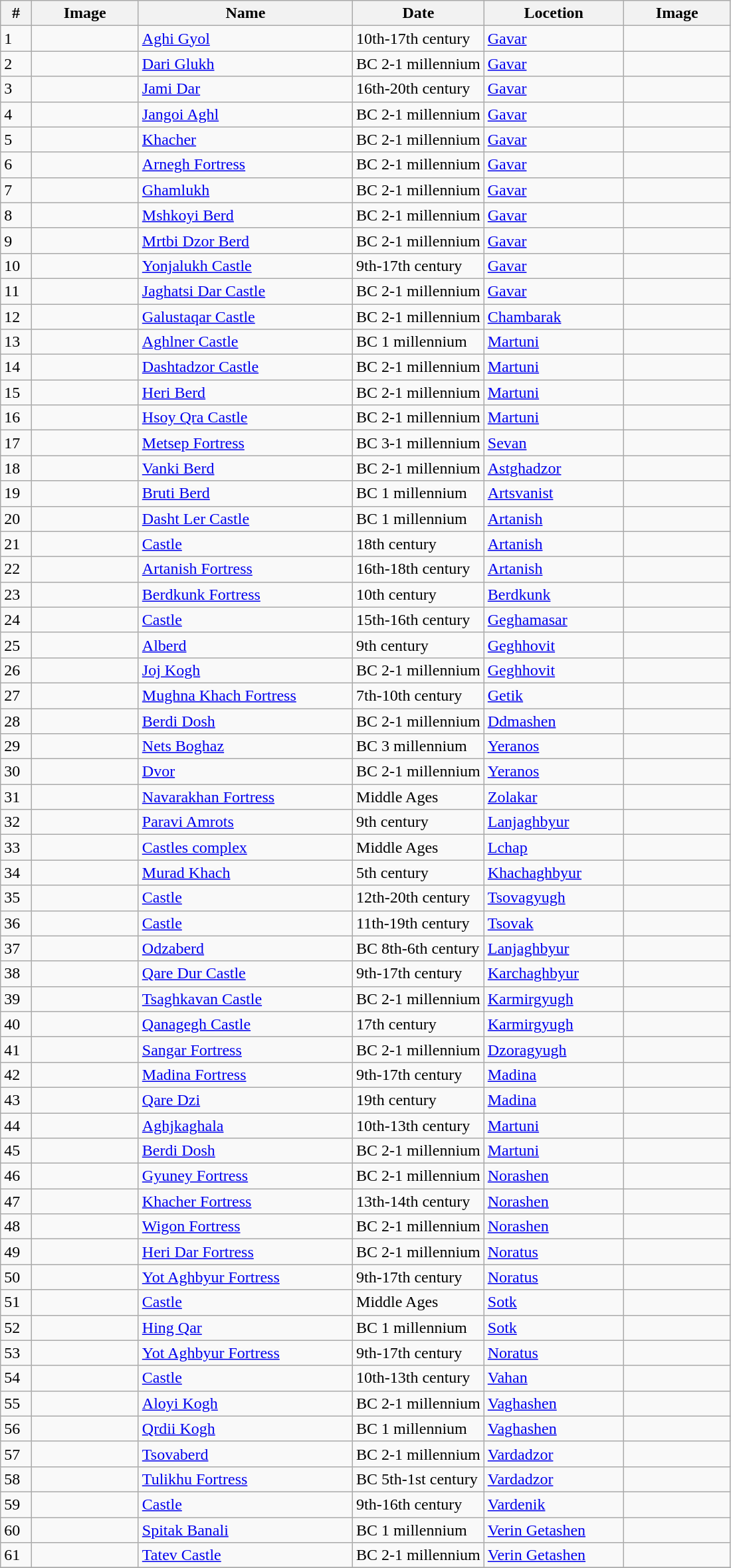<table class="sortable wikitable">
<tr valign=bottom>
<th>#</th>
<th width=100px>Image</th>
<th width=>Name</th>
<th width=18%>Date</th>
<th width=>Locetion</th>
<th width=100px>Image</th>
</tr>
<tr>
<td>1</td>
<td></td>
<td><a href='#'>Aghi Gyol</a></td>
<td>10th-17th century</td>
<td><a href='#'>Gavar</a></td>
<td></td>
</tr>
<tr>
<td>2</td>
<td></td>
<td><a href='#'>Dari Glukh</a></td>
<td>BC 2-1 millennium</td>
<td><a href='#'>Gavar</a></td>
<td></td>
</tr>
<tr>
<td>3</td>
<td></td>
<td><a href='#'>Jami Dar</a></td>
<td>16th-20th century</td>
<td><a href='#'>Gavar</a></td>
<td></td>
</tr>
<tr>
<td>4</td>
<td></td>
<td><a href='#'>Jangoi Aghl</a></td>
<td>BC 2-1 millennium</td>
<td><a href='#'>Gavar</a></td>
<td></td>
</tr>
<tr>
<td>5</td>
<td></td>
<td><a href='#'>Khacher</a></td>
<td>BC 2-1 millennium</td>
<td><a href='#'>Gavar</a></td>
<td></td>
</tr>
<tr>
<td>6</td>
<td></td>
<td><a href='#'>Arnegh Fortress</a></td>
<td>BC 2-1 millennium</td>
<td><a href='#'>Gavar</a></td>
<td></td>
</tr>
<tr>
<td>7</td>
<td></td>
<td><a href='#'>Ghamlukh</a></td>
<td>BC 2-1 millennium</td>
<td><a href='#'>Gavar</a></td>
<td></td>
</tr>
<tr>
<td>8</td>
<td></td>
<td><a href='#'>Mshkoyi Berd</a></td>
<td>BC 2-1 millennium</td>
<td><a href='#'>Gavar</a></td>
<td></td>
</tr>
<tr>
<td>9</td>
<td></td>
<td><a href='#'>Mrtbi Dzor Berd</a></td>
<td>BC 2-1 millennium</td>
<td><a href='#'>Gavar</a></td>
<td></td>
</tr>
<tr>
<td>10</td>
<td></td>
<td><a href='#'>Yonjalukh Castle</a></td>
<td>9th-17th century</td>
<td><a href='#'>Gavar</a></td>
<td></td>
</tr>
<tr>
<td>11</td>
<td></td>
<td><a href='#'>Jaghatsi Dar Castle</a></td>
<td>BC 2-1 millennium</td>
<td><a href='#'>Gavar</a></td>
<td></td>
</tr>
<tr>
<td>12</td>
<td></td>
<td><a href='#'>Galustaqar Castle</a></td>
<td>BC 2-1 millennium</td>
<td><a href='#'>Chambarak</a></td>
<td></td>
</tr>
<tr>
<td>13</td>
<td></td>
<td><a href='#'>Aghlner Castle</a></td>
<td>BC 1 millennium</td>
<td><a href='#'>Martuni</a></td>
<td></td>
</tr>
<tr>
<td>14</td>
<td></td>
<td><a href='#'>Dashtadzor Castle</a></td>
<td>BC 2-1 millennium</td>
<td><a href='#'>Martuni</a></td>
<td></td>
</tr>
<tr>
<td>15</td>
<td></td>
<td><a href='#'>Heri Berd</a></td>
<td>BC 2-1 millennium</td>
<td><a href='#'>Martuni</a></td>
<td></td>
</tr>
<tr>
<td>16</td>
<td></td>
<td><a href='#'>Hsoy Qra Castle</a></td>
<td>BC 2-1 millennium</td>
<td><a href='#'>Martuni</a></td>
<td></td>
</tr>
<tr>
<td>17</td>
<td></td>
<td><a href='#'>Metsep Fortress</a></td>
<td>BC 3-1 millennium</td>
<td><a href='#'>Sevan</a></td>
<td></td>
</tr>
<tr>
<td>18</td>
<td></td>
<td><a href='#'>Vanki Berd</a></td>
<td>BC 2-1 millennium</td>
<td><a href='#'>Astghadzor</a></td>
<td></td>
</tr>
<tr>
<td>19</td>
<td></td>
<td><a href='#'>Bruti Berd</a></td>
<td>BC 1 millennium</td>
<td><a href='#'>Artsvanist</a></td>
<td></td>
</tr>
<tr>
<td>20</td>
<td></td>
<td><a href='#'>Dasht Ler Castle</a></td>
<td>BC 1 millennium</td>
<td><a href='#'>Artanish</a></td>
<td></td>
</tr>
<tr>
<td>21</td>
<td></td>
<td><a href='#'>Castle</a></td>
<td>18th century</td>
<td><a href='#'>Artanish</a></td>
<td></td>
</tr>
<tr>
<td>22</td>
<td></td>
<td><a href='#'>Artanish Fortress</a></td>
<td>16th-18th century</td>
<td><a href='#'>Artanish</a></td>
<td></td>
</tr>
<tr>
<td>23</td>
<td></td>
<td><a href='#'>Berdkunk Fortress</a></td>
<td>10th century</td>
<td><a href='#'>Berdkunk</a></td>
<td></td>
</tr>
<tr>
<td>24</td>
<td></td>
<td><a href='#'>Castle</a></td>
<td>15th-16th century</td>
<td><a href='#'>Geghamasar</a></td>
<td></td>
</tr>
<tr>
<td>25</td>
<td></td>
<td><a href='#'>Alberd</a></td>
<td>9th century</td>
<td><a href='#'>Geghhovit</a></td>
<td></td>
</tr>
<tr>
<td>26</td>
<td></td>
<td><a href='#'>Joj Kogh</a></td>
<td>BC 2-1 millennium</td>
<td><a href='#'>Geghhovit</a></td>
<td></td>
</tr>
<tr>
<td>27</td>
<td></td>
<td><a href='#'>Mughna Khach Fortress</a></td>
<td>7th-10th century</td>
<td><a href='#'>Getik</a></td>
<td></td>
</tr>
<tr>
<td>28</td>
<td></td>
<td><a href='#'>Berdi Dosh</a></td>
<td>BC 2-1 millennium</td>
<td><a href='#'>Ddmashen</a></td>
<td></td>
</tr>
<tr>
<td>29</td>
<td></td>
<td><a href='#'>Nets Boghaz</a></td>
<td>BC 3 millennium</td>
<td><a href='#'>Yeranos</a></td>
<td></td>
</tr>
<tr>
<td>30</td>
<td></td>
<td><a href='#'>Dvor</a></td>
<td>BC 2-1 millennium</td>
<td><a href='#'>Yeranos</a></td>
<td></td>
</tr>
<tr>
<td>31</td>
<td></td>
<td><a href='#'>Navarakhan Fortress</a></td>
<td>Middle Ages</td>
<td><a href='#'>Zolakar</a></td>
<td></td>
</tr>
<tr>
<td>32</td>
<td></td>
<td><a href='#'>Paravi Amrots</a></td>
<td>9th century</td>
<td><a href='#'>Lanjaghbyur</a></td>
<td></td>
</tr>
<tr>
<td>33</td>
<td></td>
<td><a href='#'>Castles complex</a></td>
<td>Middle Ages</td>
<td><a href='#'>Lchap</a></td>
<td></td>
</tr>
<tr>
<td>34</td>
<td></td>
<td><a href='#'>Murad Khach</a></td>
<td>5th century</td>
<td><a href='#'>Khachaghbyur</a></td>
<td></td>
</tr>
<tr>
<td>35</td>
<td></td>
<td><a href='#'>Castle</a></td>
<td>12th-20th century</td>
<td><a href='#'>Tsovagyugh</a></td>
<td></td>
</tr>
<tr>
<td>36</td>
<td></td>
<td><a href='#'>Castle</a></td>
<td>11th-19th century</td>
<td><a href='#'>Tsovak</a></td>
<td></td>
</tr>
<tr>
<td>37</td>
<td></td>
<td><a href='#'>Odzaberd</a></td>
<td>BC 8th-6th century</td>
<td><a href='#'>Lanjaghbyur</a></td>
<td></td>
</tr>
<tr>
<td>38</td>
<td></td>
<td><a href='#'>Qare Dur Castle</a></td>
<td>9th-17th century</td>
<td><a href='#'>Karchaghbyur</a></td>
<td></td>
</tr>
<tr>
<td>39</td>
<td></td>
<td><a href='#'>Tsaghkavan Castle</a></td>
<td>BC 2-1 millennium</td>
<td><a href='#'>Karmirgyugh</a></td>
<td></td>
</tr>
<tr>
<td>40</td>
<td></td>
<td><a href='#'>Qanagegh Castle</a></td>
<td>17th century</td>
<td><a href='#'>Karmirgyugh</a></td>
<td></td>
</tr>
<tr>
<td>41</td>
<td></td>
<td><a href='#'>Sangar Fortress</a></td>
<td>BC 2-1 millennium</td>
<td><a href='#'>Dzoragyugh</a></td>
<td></td>
</tr>
<tr>
<td>42</td>
<td></td>
<td><a href='#'>Madina Fortress</a></td>
<td>9th-17th century</td>
<td><a href='#'>Madina</a></td>
<td></td>
</tr>
<tr>
<td>43</td>
<td></td>
<td><a href='#'>Qare Dzi</a></td>
<td>19th century</td>
<td><a href='#'>Madina</a></td>
<td></td>
</tr>
<tr>
<td>44</td>
<td></td>
<td><a href='#'>Aghjkaghala</a></td>
<td>10th-13th century</td>
<td><a href='#'>Martuni</a></td>
<td></td>
</tr>
<tr>
<td>45</td>
<td></td>
<td><a href='#'>Berdi Dosh</a></td>
<td>BC 2-1 millennium</td>
<td><a href='#'>Martuni</a></td>
<td></td>
</tr>
<tr>
<td>46</td>
<td></td>
<td><a href='#'>Gyuney Fortress</a></td>
<td>BC 2-1 millennium</td>
<td><a href='#'>Norashen</a></td>
<td></td>
</tr>
<tr>
<td>47</td>
<td></td>
<td><a href='#'>Khacher Fortress</a></td>
<td>13th-14th century</td>
<td><a href='#'>Norashen</a></td>
<td></td>
</tr>
<tr>
<td>48</td>
<td></td>
<td><a href='#'>Wigon Fortress</a></td>
<td>BC 2-1 millennium</td>
<td><a href='#'>Norashen</a></td>
<td></td>
</tr>
<tr>
<td>49</td>
<td></td>
<td><a href='#'>Heri Dar Fortress</a></td>
<td>BC 2-1 millennium</td>
<td><a href='#'>Noratus</a></td>
<td></td>
</tr>
<tr>
<td>50</td>
<td></td>
<td><a href='#'>Yot Aghbyur Fortress</a></td>
<td>9th-17th century</td>
<td><a href='#'>Noratus</a></td>
<td></td>
</tr>
<tr>
<td>51</td>
<td></td>
<td><a href='#'>Castle</a></td>
<td>Middle Ages</td>
<td><a href='#'>Sotk</a></td>
<td></td>
</tr>
<tr>
<td>52</td>
<td></td>
<td><a href='#'>Hing Qar</a></td>
<td>BC 1 millennium</td>
<td><a href='#'>Sotk</a></td>
<td></td>
</tr>
<tr>
<td>53</td>
<td></td>
<td><a href='#'>Yot Aghbyur Fortress</a></td>
<td>9th-17th century</td>
<td><a href='#'>Noratus</a></td>
<td></td>
</tr>
<tr>
<td>54</td>
<td></td>
<td><a href='#'>Castle</a></td>
<td>10th-13th century</td>
<td><a href='#'>Vahan</a></td>
<td></td>
</tr>
<tr>
<td>55</td>
<td></td>
<td><a href='#'>Aloyi Kogh</a></td>
<td>BC 2-1 millennium</td>
<td><a href='#'>Vaghashen</a></td>
<td></td>
</tr>
<tr>
<td>56</td>
<td></td>
<td><a href='#'>Qrdii Kogh</a></td>
<td>BC 1 millennium</td>
<td><a href='#'>Vaghashen</a></td>
<td></td>
</tr>
<tr>
<td>57</td>
<td></td>
<td><a href='#'>Tsovaberd</a></td>
<td>BC 2-1 millennium</td>
<td><a href='#'>Vardadzor</a></td>
<td></td>
</tr>
<tr>
<td>58</td>
<td></td>
<td><a href='#'>Tulikhu Fortress</a></td>
<td>BC 5th-1st century</td>
<td><a href='#'>Vardadzor</a></td>
<td></td>
</tr>
<tr>
<td>59</td>
<td></td>
<td><a href='#'>Castle</a></td>
<td>9th-16th century</td>
<td><a href='#'>Vardenik</a></td>
<td></td>
</tr>
<tr>
<td>60</td>
<td></td>
<td><a href='#'>Spitak Banali</a></td>
<td>BC 1 millennium</td>
<td><a href='#'>Verin Getashen</a></td>
<td></td>
</tr>
<tr>
<td>61</td>
<td></td>
<td><a href='#'>Tatev Castle</a></td>
<td>BC 2-1 millennium</td>
<td><a href='#'>Verin Getashen</a></td>
<td></td>
</tr>
<tr>
</tr>
</table>
